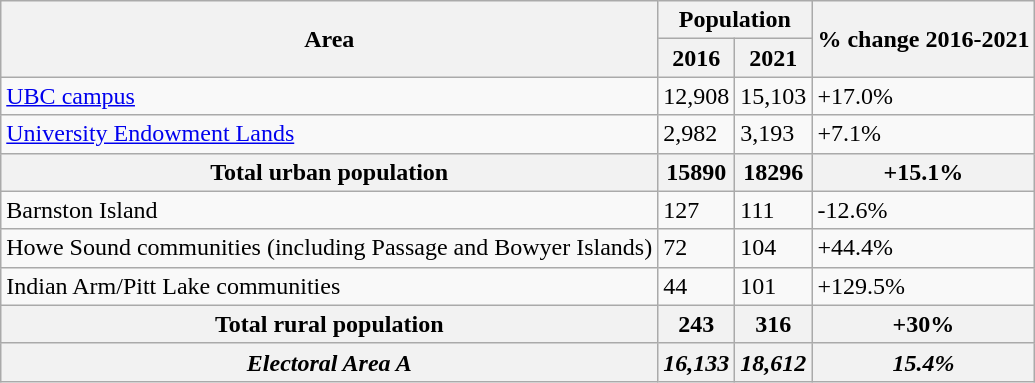<table class="wikitable">
<tr>
<th rowspan="2">Area</th>
<th colspan="2">Population</th>
<th rowspan="2">% change 2016-2021</th>
</tr>
<tr>
<th>2016</th>
<th>2021</th>
</tr>
<tr>
<td><a href='#'>UBC campus</a></td>
<td>12,908</td>
<td>15,103</td>
<td>+17.0%</td>
</tr>
<tr>
<td><a href='#'>University Endowment Lands</a></td>
<td>2,982</td>
<td>3,193</td>
<td>+7.1%</td>
</tr>
<tr>
<th>Total urban population</th>
<th>15890</th>
<th>18296</th>
<th>+15.1%</th>
</tr>
<tr>
<td>Barnston Island</td>
<td>127</td>
<td>111</td>
<td>-12.6%</td>
</tr>
<tr>
<td>Howe Sound communities (including Passage and Bowyer Islands)</td>
<td>72</td>
<td>104</td>
<td>+44.4%</td>
</tr>
<tr>
<td>Indian Arm/Pitt Lake communities</td>
<td>44</td>
<td>101</td>
<td>+129.5%</td>
</tr>
<tr>
<th>Total rural population</th>
<th>243</th>
<th>316</th>
<th>+30%</th>
</tr>
<tr>
<th><em>Electoral Area A</em></th>
<th><em>16,133</em></th>
<th><em>18,612</em></th>
<th><em>15.4%</em></th>
</tr>
</table>
